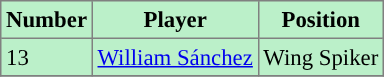<table bgcolor="#BBF0C9" cellpadding="3" cellspacing="0" border="1" style="font-size: 95%; border: gray solid 1px; border-collapse: collapse;">
<tr bgcolor="#BBF0C9">
<td align=center><strong>Number</strong></td>
<td align=center><strong>Player</strong></td>
<td align=center><strong>Position</strong></td>
</tr>
<tr align="left">
<td>13</td>
<td><a href='#'>William Sánchez</a></td>
<td>Wing Spiker</td>
</tr>
<tr align="left">
</tr>
</table>
